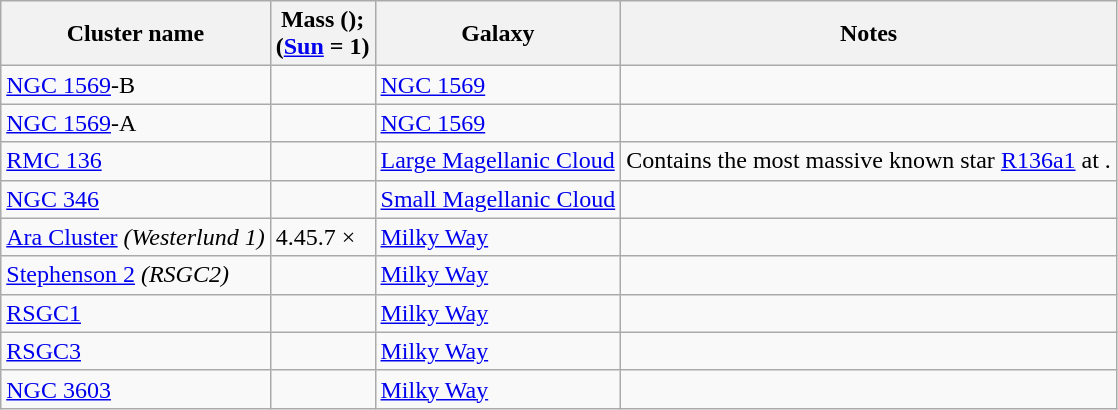<table class="wikitable sortable">
<tr>
<th>Cluster name</th>
<th>Mass ();<br>(<a href='#'>Sun</a> = 1)</th>
<th>Galaxy</th>
<th>Notes</th>
</tr>
<tr>
<td><a href='#'>NGC 1569</a>-B</td>
<td></td>
<td><a href='#'>NGC 1569</a></td>
<td></td>
</tr>
<tr>
<td><a href='#'>NGC 1569</a>-A</td>
<td></td>
<td><a href='#'>NGC 1569</a></td>
<td></td>
</tr>
<tr>
<td><a href='#'>RMC 136</a></td>
<td></td>
<td><a href='#'>Large Magellanic Cloud</a></td>
<td>Contains the most massive known star <a href='#'>R136a1</a> at .</td>
</tr>
<tr>
<td><a href='#'>NGC 346</a></td>
<td></td>
<td><a href='#'>Small Magellanic Cloud</a></td>
<td></td>
</tr>
<tr>
<td><a href='#'>Ara Cluster</a> <em>(Westerlund 1)</em></td>
<td>4.45.7 × </td>
<td><a href='#'>Milky Way</a></td>
<td></td>
</tr>
<tr>
<td><a href='#'>Stephenson 2</a> <em>(RSGC2)</em></td>
<td></td>
<td><a href='#'>Milky Way</a></td>
<td></td>
</tr>
<tr>
<td><a href='#'>RSGC1</a></td>
<td></td>
<td><a href='#'>Milky Way</a></td>
<td></td>
</tr>
<tr>
<td><a href='#'>RSGC3</a></td>
<td></td>
<td><a href='#'>Milky Way</a></td>
<td></td>
</tr>
<tr>
<td><a href='#'>NGC 3603</a></td>
<td></td>
<td><a href='#'>Milky Way</a></td>
<td></td>
</tr>
</table>
